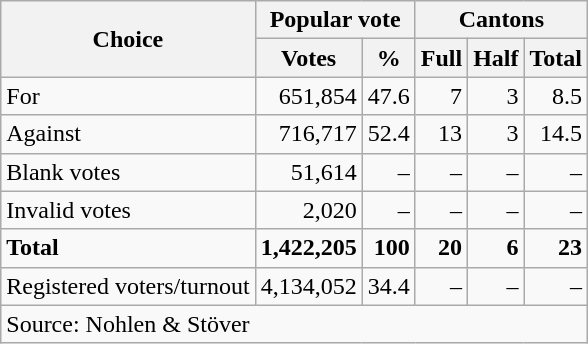<table class=wikitable style=text-align:right>
<tr>
<th rowspan=2>Choice</th>
<th colspan=2>Popular vote</th>
<th colspan=3>Cantons</th>
</tr>
<tr>
<th>Votes</th>
<th>%</th>
<th>Full</th>
<th>Half</th>
<th>Total</th>
</tr>
<tr>
<td align=left>For</td>
<td>651,854</td>
<td>47.6</td>
<td>7</td>
<td>3</td>
<td>8.5</td>
</tr>
<tr>
<td align=left>Against</td>
<td>716,717</td>
<td>52.4</td>
<td>13</td>
<td>3</td>
<td>14.5</td>
</tr>
<tr>
<td align=left>Blank votes</td>
<td>51,614</td>
<td>–</td>
<td>–</td>
<td>–</td>
<td>–</td>
</tr>
<tr>
<td align=left>Invalid votes</td>
<td>2,020</td>
<td>–</td>
<td>–</td>
<td>–</td>
<td>–</td>
</tr>
<tr>
<td align=left><strong>Total</strong></td>
<td><strong>1,422,205</strong></td>
<td><strong>100</strong></td>
<td><strong>20</strong></td>
<td><strong>6</strong></td>
<td><strong>23</strong></td>
</tr>
<tr>
<td align=left>Registered voters/turnout</td>
<td>4,134,052</td>
<td>34.4</td>
<td>–</td>
<td>–</td>
<td>–</td>
</tr>
<tr>
<td align=left colspan=11>Source: Nohlen & Stöver</td>
</tr>
</table>
